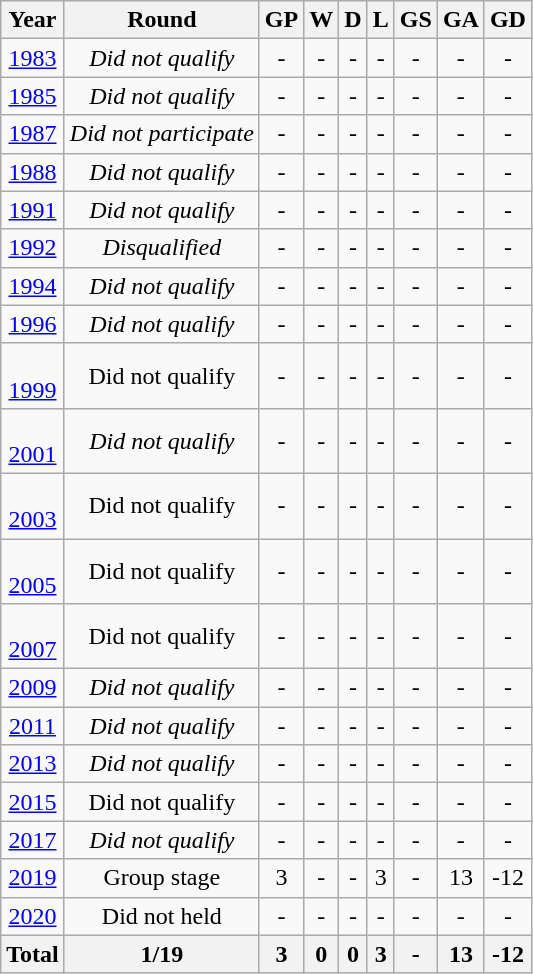<table class="wikitable" style="text-align: center;">
<tr>
<th>Year</th>
<th>Round</th>
<th>GP</th>
<th>W</th>
<th>D</th>
<th>L</th>
<th>GS</th>
<th>GA</th>
<th>GD</th>
</tr>
<tr>
<td> <a href='#'>1983</a></td>
<td><em>Did not qualify</em></td>
<td>-</td>
<td>-</td>
<td>-</td>
<td>-</td>
<td>-</td>
<td>-</td>
<td>-</td>
</tr>
<tr>
<td> <a href='#'>1985</a></td>
<td><em>Did not qualify</em></td>
<td>-</td>
<td>-</td>
<td>-</td>
<td>-</td>
<td>-</td>
<td>-</td>
<td>-</td>
</tr>
<tr>
<td> <a href='#'>1987</a></td>
<td><em>Did not participate</em></td>
<td>-</td>
<td>-</td>
<td>-</td>
<td>-</td>
<td>-</td>
<td>-</td>
<td>-</td>
</tr>
<tr>
<td> <a href='#'>1988</a></td>
<td><em>Did not qualify</em></td>
<td>-</td>
<td>-</td>
<td>-</td>
<td>-</td>
<td>-</td>
<td>-</td>
<td>-</td>
</tr>
<tr>
<td> <a href='#'>1991</a></td>
<td><em>Did not qualify</em></td>
<td>-</td>
<td>-</td>
<td>-</td>
<td>-</td>
<td>-</td>
<td>-</td>
<td>-</td>
</tr>
<tr>
<td> <a href='#'>1992</a></td>
<td><em>Disqualified</em></td>
<td>-</td>
<td>-</td>
<td>-</td>
<td>-</td>
<td>-</td>
<td>-</td>
<td>-</td>
</tr>
<tr>
<td> <a href='#'>1994</a></td>
<td><em>Did not qualify</em></td>
<td>-</td>
<td>-</td>
<td>-</td>
<td>-</td>
<td>-</td>
<td>-</td>
<td>-</td>
</tr>
<tr>
<td> <a href='#'>1996</a></td>
<td><em>Did not qualify</em></td>
<td>-</td>
<td>-</td>
<td>-</td>
<td>-</td>
<td>-</td>
<td>-</td>
<td>-</td>
</tr>
<tr>
<td><br> <a href='#'>1999</a></td>
<td>Did not qualify</td>
<td>-</td>
<td>-</td>
<td>-</td>
<td>-</td>
<td>-</td>
<td>-</td>
<td>-</td>
</tr>
<tr>
<td><br> <a href='#'>2001</a></td>
<td><em>Did not qualify</em></td>
<td>-</td>
<td>-</td>
<td>-</td>
<td>-</td>
<td>-</td>
<td>-</td>
<td>-</td>
</tr>
<tr>
<td><br> <a href='#'>2003</a></td>
<td>Did not qualify</td>
<td>-</td>
<td>-</td>
<td>-</td>
<td>-</td>
<td>-</td>
<td>-</td>
<td>-</td>
</tr>
<tr>
<td><br> <a href='#'>2005</a></td>
<td>Did not qualify</td>
<td>-</td>
<td>-</td>
<td>-</td>
<td>-</td>
<td>-</td>
<td>-</td>
<td>-</td>
</tr>
<tr>
<td><br> <a href='#'>2007</a></td>
<td>Did not qualify</td>
<td>-</td>
<td>-</td>
<td>-</td>
<td>-</td>
<td>-</td>
<td>-</td>
<td>-</td>
</tr>
<tr>
<td> <a href='#'>2009</a></td>
<td><em>Did not qualify</em></td>
<td>-</td>
<td>-</td>
<td>-</td>
<td>-</td>
<td>-</td>
<td>-</td>
<td>-</td>
</tr>
<tr>
<td> <a href='#'>2011</a></td>
<td><em>Did not qualify</em></td>
<td>-</td>
<td>-</td>
<td>-</td>
<td>-</td>
<td>-</td>
<td>-</td>
<td>-</td>
</tr>
<tr>
<td> <a href='#'>2013</a></td>
<td><em>Did not qualify</em></td>
<td>-</td>
<td>-</td>
<td>-</td>
<td>-</td>
<td>-</td>
<td>-</td>
<td>-</td>
</tr>
<tr>
<td> <a href='#'>2015</a></td>
<td>Did not qualify</td>
<td>-</td>
<td>-</td>
<td>-</td>
<td>-</td>
<td>-</td>
<td>-</td>
<td>-</td>
</tr>
<tr>
<td> <a href='#'>2017</a></td>
<td><em>Did not qualify</em></td>
<td>-</td>
<td>-</td>
<td>-</td>
<td>-</td>
<td>-</td>
<td>-</td>
<td>-</td>
</tr>
<tr>
<td> <a href='#'>2019</a></td>
<td>Group stage</td>
<td>3</td>
<td>-</td>
<td>-</td>
<td>3</td>
<td>-</td>
<td>13</td>
<td>-12</td>
</tr>
<tr>
<td><a href='#'>2020</a></td>
<td>Did not held</td>
<td>-</td>
<td>-</td>
<td>-</td>
<td>-</td>
<td>-</td>
<td>-</td>
<td>-</td>
</tr>
<tr>
<th>Total</th>
<th>1/19</th>
<th>3</th>
<th>0</th>
<th>0</th>
<th>3</th>
<th>-</th>
<th>13</th>
<th>-12</th>
</tr>
</table>
